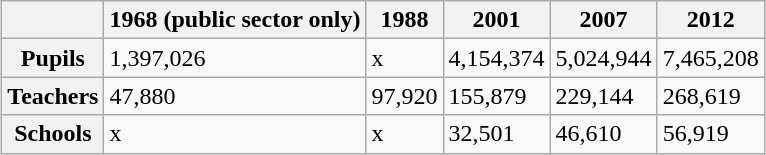<table class="wikitable" style="margin: 1em auto 1em auto;">
<tr>
<th></th>
<th>1968 (public sector only)</th>
<th>1988</th>
<th>2001</th>
<th>2007</th>
<th>2012</th>
</tr>
<tr>
<th>Pupils</th>
<td>1,397,026</td>
<td>x</td>
<td>4,154,374</td>
<td>5,024,944</td>
<td>7,465,208</td>
</tr>
<tr>
<th>Teachers</th>
<td>47,880</td>
<td>97,920</td>
<td>155,879</td>
<td>229,144</td>
<td>268,619</td>
</tr>
<tr>
<th>Schools</th>
<td>x</td>
<td>x</td>
<td>32,501</td>
<td>46,610</td>
<td>56,919</td>
</tr>
</table>
